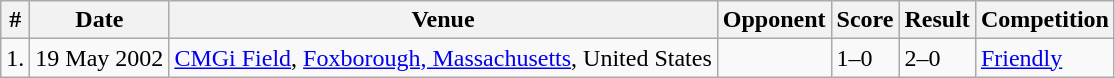<table class="wikitable">
<tr>
<th>#</th>
<th>Date</th>
<th>Venue</th>
<th>Opponent</th>
<th>Score</th>
<th>Result</th>
<th>Competition</th>
</tr>
<tr>
<td>1.</td>
<td>19 May 2002</td>
<td><a href='#'>CMGi Field</a>, <a href='#'>Foxborough, Massachusetts</a>, United States</td>
<td></td>
<td>1–0</td>
<td>2–0</td>
<td><a href='#'>Friendly</a></td>
</tr>
</table>
